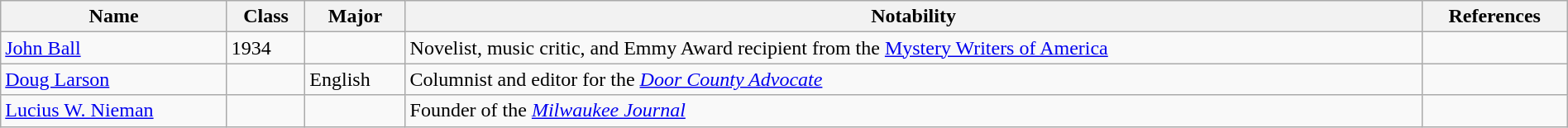<table class="wikitable sortable" style="width:100%;">
<tr>
<th>Name</th>
<th>Class</th>
<th>Major</th>
<th>Notability</th>
<th>References</th>
</tr>
<tr>
<td><a href='#'>John Ball</a></td>
<td>1934</td>
<td></td>
<td>Novelist, music critic, and Emmy Award recipient from the <a href='#'>Mystery Writers of America</a></td>
<td></td>
</tr>
<tr>
<td><a href='#'>Doug Larson</a></td>
<td></td>
<td>English</td>
<td>Columnist and editor for the <a href='#'><em>Door County Advocate</em></a></td>
<td></td>
</tr>
<tr>
<td><a href='#'>Lucius W. Nieman</a></td>
<td></td>
<td></td>
<td>Founder of the <a href='#'><em>Milwaukee Journal</em></a></td>
<td></td>
</tr>
</table>
